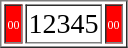<table border="1">
<tr ---- size="40">
<td style="background:red; font-size: 6pt; color: white">00</td>
<td style="background:white; font-size: 14pt; color: black">12345</td>
<td style="background:red; font-size: 6pt; color: white">00</td>
</tr>
</table>
